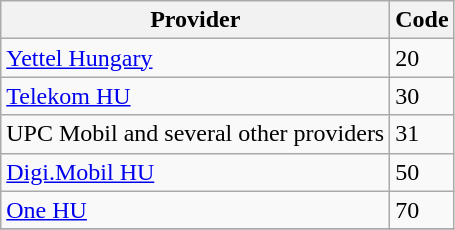<table class="wikitable sortable">
<tr>
<th>Provider</th>
<th>Code</th>
</tr>
<tr>
<td><a href='#'>Yettel Hungary</a></td>
<td>20</td>
</tr>
<tr>
<td><a href='#'>Telekom HU</a></td>
<td>30</td>
</tr>
<tr>
<td>UPC Mobil and several other providers</td>
<td>31</td>
</tr>
<tr>
<td><a href='#'>Digi.Mobil HU</a></td>
<td>50</td>
</tr>
<tr>
<td><a href='#'>One HU</a></td>
<td>70</td>
</tr>
<tr>
</tr>
</table>
